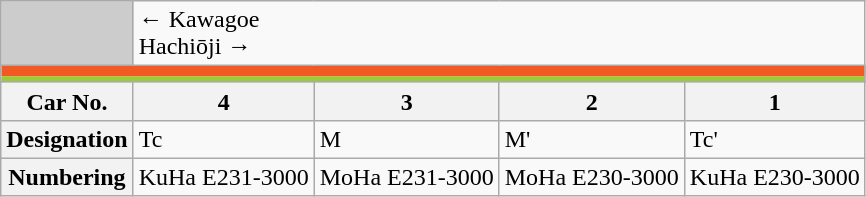<table class="wikitable">
<tr>
<td style="background-color:#ccc;"> </td>
<td colspan="4"><div>← Kawagoe</div><div>Hachiōji →</div></td>
</tr>
<tr style="line-height: 6.7px; background-color: #F15A22;">
<td colspan="5" style="padding:0; border:0;"> </td>
</tr>
<tr style="line-height: 3.3px; background-color: #9ACD32;">
<td colspan="5" style="padding:0; border:0;"> </td>
</tr>
<tr>
<th>Car No.</th>
<th>4</th>
<th>3</th>
<th>2</th>
<th>1</th>
</tr>
<tr>
<th>Designation</th>
<td>Tc</td>
<td>M</td>
<td>M'</td>
<td>Tc'</td>
</tr>
<tr>
<th>Numbering</th>
<td>KuHa E231-3000</td>
<td>MoHa E231-3000</td>
<td>MoHa E230-3000</td>
<td>KuHa E230-3000</td>
</tr>
</table>
